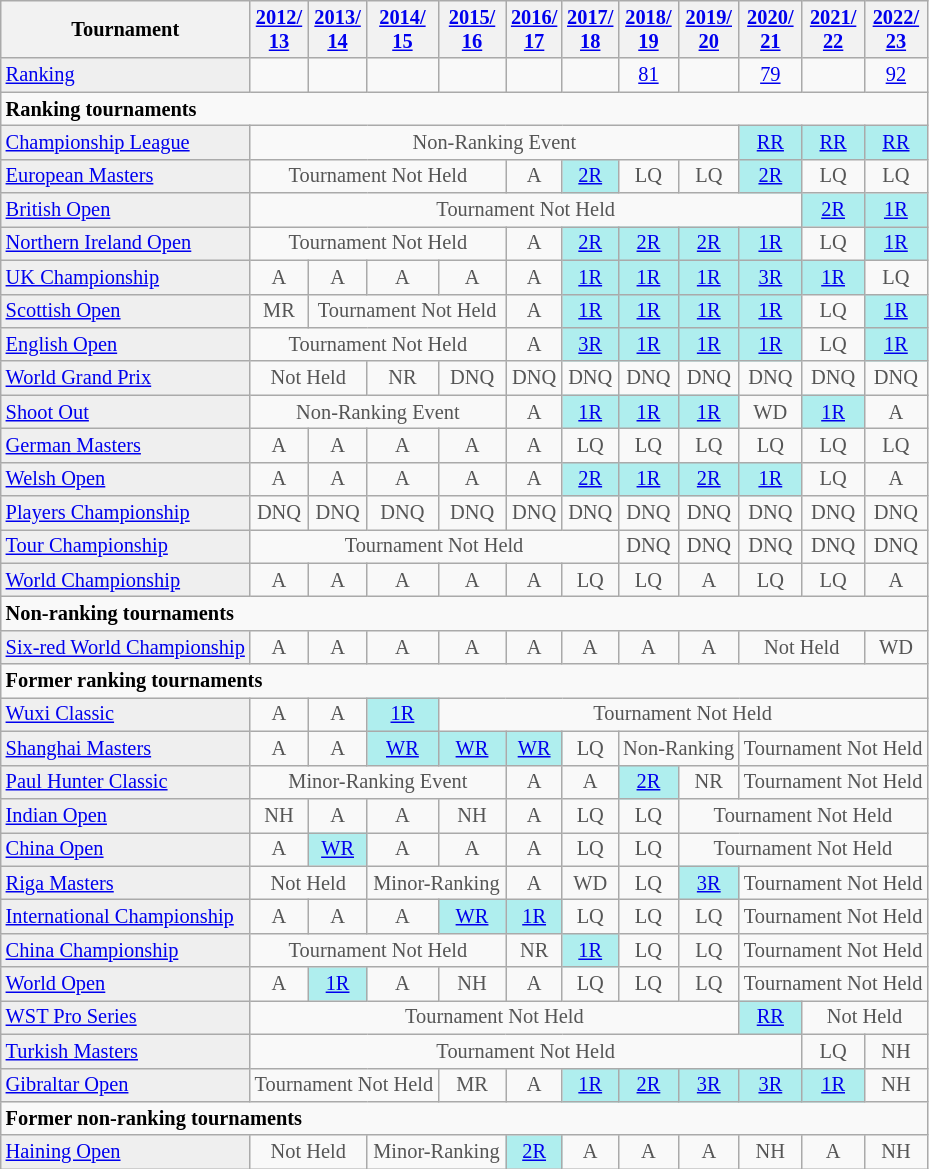<table class="wikitable"  style="font-size:85%;">
<tr>
<th>Tournament</th>
<th><a href='#'>2012/<br>13</a></th>
<th><a href='#'>2013/<br>14</a></th>
<th><a href='#'>2014/<br>15</a></th>
<th><a href='#'>2015/<br>16</a></th>
<th><a href='#'>2016/<br>17</a></th>
<th><a href='#'>2017/<br>18</a></th>
<th><a href='#'>2018/<br>19</a></th>
<th><a href='#'>2019/<br>20</a></th>
<th><a href='#'>2020/<br>21</a></th>
<th><a href='#'>2021/<br>22</a></th>
<th><a href='#'>2022/<br>23</a></th>
</tr>
<tr>
<td style="background:#EFEFEF;"><a href='#'>Ranking</a></td>
<td align="center"></td>
<td align="center"></td>
<td align="center"></td>
<td align="center"></td>
<td align="center"></td>
<td align="center"></td>
<td align="center"><a href='#'>81</a></td>
<td align="center"></td>
<td align="center"><a href='#'>79</a></td>
<td align="center"></td>
<td align="center"><a href='#'>92</a></td>
</tr>
<tr>
<td colspan="20"><strong>Ranking tournaments</strong></td>
</tr>
<tr>
<td style="background:#EFEFEF;"><a href='#'>Championship League</a></td>
<td align="center" colspan="8" style="color:#555555;">Non-Ranking Event</td>
<td align="center" style="background:#afeeee;"><a href='#'>RR</a></td>
<td align="center" style="background:#afeeee;"><a href='#'>RR</a></td>
<td align="center" style="background:#afeeee;"><a href='#'>RR</a></td>
</tr>
<tr>
<td style="background:#EFEFEF;"><a href='#'>European Masters</a></td>
<td align="center" colspan="4" style="color:#555555;">Tournament Not Held</td>
<td align="center" style="color:#555555;">A</td>
<td align="center" style="background:#afeeee;"><a href='#'>2R</a></td>
<td align="center" style="color:#555555;">LQ</td>
<td align="center" style="color:#555555;">LQ</td>
<td align="center" style="background:#afeeee;"><a href='#'>2R</a></td>
<td align="center" style="color:#555555;">LQ</td>
<td align="center" style="color:#555555;">LQ</td>
</tr>
<tr>
<td style="background:#EFEFEF;"><a href='#'>British Open</a></td>
<td align="center" colspan="9" style="color:#555555;">Tournament Not Held</td>
<td align="center" style="background:#afeeee;"><a href='#'>2R</a></td>
<td align="center" style="background:#afeeee;"><a href='#'>1R</a></td>
</tr>
<tr>
<td style="background:#EFEFEF;"><a href='#'>Northern Ireland Open</a></td>
<td align="center" colspan="4" style="color:#555555;">Tournament Not Held</td>
<td align="center" style="color:#555555;">A</td>
<td align="center" style="background:#afeeee;"><a href='#'>2R</a></td>
<td align="center" style="background:#afeeee;"><a href='#'>2R</a></td>
<td align="center" style="background:#afeeee;"><a href='#'>2R</a></td>
<td align="center" style="background:#afeeee;"><a href='#'>1R</a></td>
<td align="center" style="color:#555555;">LQ</td>
<td align="center" style="background:#afeeee;"><a href='#'>1R</a></td>
</tr>
<tr>
<td style="background:#EFEFEF;"><a href='#'>UK Championship</a></td>
<td align="center" style="color:#555555;">A</td>
<td align="center" style="color:#555555;">A</td>
<td align="center" style="color:#555555;">A</td>
<td align="center" style="color:#555555;">A</td>
<td align="center" style="color:#555555;">A</td>
<td align="center" style="background:#afeeee;"><a href='#'>1R</a></td>
<td align="center" style="background:#afeeee;"><a href='#'>1R</a></td>
<td align="center" style="background:#afeeee;"><a href='#'>1R</a></td>
<td align="center" style="background:#afeeee;"><a href='#'>3R</a></td>
<td align="center" style="background:#afeeee;"><a href='#'>1R</a></td>
<td align="center" style="color:#555555;">LQ</td>
</tr>
<tr>
<td style="background:#EFEFEF;"><a href='#'>Scottish Open</a></td>
<td align="center" style="color:#555555;">MR</td>
<td align="center" colspan="3" style="color:#555555;">Tournament Not Held</td>
<td align="center" style="color:#555555;">A</td>
<td align="center" style="background:#afeeee;"><a href='#'>1R</a></td>
<td align="center" style="background:#afeeee;"><a href='#'>1R</a></td>
<td align="center" style="background:#afeeee;"><a href='#'>1R</a></td>
<td align="center" style="background:#afeeee;"><a href='#'>1R</a></td>
<td align="center" style="color:#555555;">LQ</td>
<td align="center" style="background:#afeeee;"><a href='#'>1R</a></td>
</tr>
<tr>
<td style="background:#EFEFEF;"><a href='#'>English Open</a></td>
<td align="center" colspan="4" style="color:#555555;">Tournament Not Held</td>
<td align="center" style="color:#555555;">A</td>
<td align="center" style="background:#afeeee;"><a href='#'>3R</a></td>
<td align="center" style="background:#afeeee;"><a href='#'>1R</a></td>
<td align="center" style="background:#afeeee;"><a href='#'>1R</a></td>
<td align="center" style="background:#afeeee;"><a href='#'>1R</a></td>
<td align="center" style="color:#555555;">LQ</td>
<td align="center" style="background:#afeeee;"><a href='#'>1R</a></td>
</tr>
<tr>
<td style="background:#EFEFEF;"><a href='#'>World Grand Prix</a></td>
<td align="center" colspan="2" style="color:#555555;">Not Held</td>
<td align="center" style="color:#555555;">NR</td>
<td align="center" style="color:#555555;">DNQ</td>
<td align="center" style="color:#555555;">DNQ</td>
<td align="center" style="color:#555555;">DNQ</td>
<td align="center" style="color:#555555;">DNQ</td>
<td align="center" style="color:#555555;">DNQ</td>
<td align="center" style="color:#555555;">DNQ</td>
<td align="center" style="color:#555555;">DNQ</td>
<td align="center" style="color:#555555;">DNQ</td>
</tr>
<tr>
<td style="background:#EFEFEF;"><a href='#'>Shoot Out</a></td>
<td align="center" colspan="4" style="color:#555555;">Non-Ranking Event</td>
<td align="center" style="color:#555555;">A</td>
<td align="center" style="background:#afeeee;"><a href='#'>1R</a></td>
<td align="center" style="background:#afeeee;"><a href='#'>1R</a></td>
<td align="center" style="background:#afeeee;"><a href='#'>1R</a></td>
<td align="center" style="color:#555555;">WD</td>
<td align="center" style="background:#afeeee;"><a href='#'>1R</a></td>
<td align="center" style="color:#555555;">A</td>
</tr>
<tr>
<td style="background:#EFEFEF;"><a href='#'>German Masters</a></td>
<td align="center" style="color:#555555;">A</td>
<td align="center" style="color:#555555;">A</td>
<td align="center" style="color:#555555;">A</td>
<td align="center" style="color:#555555;">A</td>
<td align="center" style="color:#555555;">A</td>
<td align="center" style="color:#555555;">LQ</td>
<td align="center" style="color:#555555;">LQ</td>
<td align="center" style="color:#555555;">LQ</td>
<td align="center" style="color:#555555;">LQ</td>
<td align="center" style="color:#555555;">LQ</td>
<td align="center" style="color:#555555;">LQ</td>
</tr>
<tr>
<td style="background:#EFEFEF;"><a href='#'>Welsh Open</a></td>
<td align="center" style="color:#555555;">A</td>
<td align="center" style="color:#555555;">A</td>
<td align="center" style="color:#555555;">A</td>
<td align="center" style="color:#555555;">A</td>
<td align="center" style="color:#555555;">A</td>
<td align="center" style="background:#afeeee;"><a href='#'>2R</a></td>
<td align="center" style="background:#afeeee;"><a href='#'>1R</a></td>
<td align="center" style="background:#afeeee;"><a href='#'>2R</a></td>
<td align="center" style="background:#afeeee;"><a href='#'>1R</a></td>
<td align="center" style="color:#555555;">LQ</td>
<td align="center" style="color:#555555;">A</td>
</tr>
<tr>
<td style="background:#EFEFEF;"><a href='#'>Players Championship</a></td>
<td align="center" style="color:#555555;">DNQ</td>
<td align="center" style="color:#555555;">DNQ</td>
<td align="center" style="color:#555555;">DNQ</td>
<td align="center" style="color:#555555;">DNQ</td>
<td align="center" style="color:#555555;">DNQ</td>
<td align="center" style="color:#555555;">DNQ</td>
<td align="center" style="color:#555555;">DNQ</td>
<td align="center" style="color:#555555;">DNQ</td>
<td align="center" style="color:#555555;">DNQ</td>
<td align="center" style="color:#555555;">DNQ</td>
<td align="center" style="color:#555555;">DNQ</td>
</tr>
<tr>
<td style="background:#EFEFEF;"><a href='#'>Tour Championship</a></td>
<td align="center" colspan="6" style="color:#555555;">Tournament Not Held</td>
<td align="center" style="color:#555555;">DNQ</td>
<td align="center" style="color:#555555;">DNQ</td>
<td align="center" style="color:#555555;">DNQ</td>
<td align="center" style="color:#555555;">DNQ</td>
<td align="center" style="color:#555555;">DNQ</td>
</tr>
<tr>
<td style="background:#EFEFEF;"><a href='#'>World Championship</a></td>
<td align="center" style="color:#555555;">A</td>
<td align="center" style="color:#555555;">A</td>
<td align="center" style="color:#555555;">A</td>
<td align="center" style="color:#555555;">A</td>
<td align="center" style="color:#555555;">A</td>
<td align="center" style="color:#555555;">LQ</td>
<td align="center" style="color:#555555;">LQ</td>
<td align="center" style="color:#555555;">A</td>
<td align="center" style="color:#555555;">LQ</td>
<td align="center" style="color:#555555;">LQ</td>
<td align="center" style="color:#555555;">A</td>
</tr>
<tr>
<td colspan="20"><strong>Non-ranking tournaments</strong></td>
</tr>
<tr>
<td style="background:#EFEFEF;"><a href='#'>Six-red World Championship</a></td>
<td align="center" style="color:#555555;">A</td>
<td align="center" style="color:#555555;">A</td>
<td align="center" style="color:#555555;">A</td>
<td align="center" style="color:#555555;">A</td>
<td align="center" style="color:#555555;">A</td>
<td align="center" style="color:#555555;">A</td>
<td align="center" style="color:#555555;">A</td>
<td align="center" style="color:#555555;">A</td>
<td align="center" colspan="2" style="color:#555555;">Not Held</td>
<td align="center" style="color:#555555;">WD</td>
</tr>
<tr>
<td colspan="20"><strong>Former ranking tournaments</strong></td>
</tr>
<tr>
<td style="background:#EFEFEF;"><a href='#'>Wuxi Classic</a></td>
<td align="center" style="color:#555555;">A</td>
<td align="center" style="color:#555555;">A</td>
<td align="center" style="background:#afeeee;"><a href='#'>1R</a></td>
<td align="center" colspan="20" style="color:#555555;">Tournament Not Held</td>
</tr>
<tr>
<td style="background:#EFEFEF;"><a href='#'>Shanghai Masters</a></td>
<td align="center" style="color:#555555;">A</td>
<td align="center" style="color:#555555;">A</td>
<td align="center" style="background:#afeeee;"><a href='#'>WR</a></td>
<td align="center" style="background:#afeeee;"><a href='#'>WR</a></td>
<td align="center" style="background:#afeeee;"><a href='#'>WR</a></td>
<td align="center" style="color:#555555;">LQ</td>
<td align="center" colspan="2" style="color:#555555;">Non-Ranking</td>
<td align="center" colspan="3" style="color:#555555;">Tournament Not Held</td>
</tr>
<tr>
<td style="background:#EFEFEF;"><a href='#'>Paul Hunter Classic</a></td>
<td align="center" colspan="4" style="color:#555555;">Minor-Ranking Event</td>
<td align="center" style="color:#555555;">A</td>
<td align="center" style="color:#555555;">A</td>
<td align="center" style="background:#afeeee;"><a href='#'>2R</a></td>
<td align="center" style="color:#555555;">NR</td>
<td align="center" colspan="3" style="color:#555555;">Tournament Not Held</td>
</tr>
<tr>
<td style="background:#EFEFEF;"><a href='#'>Indian Open</a></td>
<td align="center" style="color:#555555;">NH</td>
<td align="center" style="color:#555555;">A</td>
<td align="center" style="color:#555555;">A</td>
<td align="center" style="color:#555555;">NH</td>
<td align="center" style="color:#555555;">A</td>
<td align="center" style="color:#555555;">LQ</td>
<td align="center" style="color:#555555;">LQ</td>
<td align="center" colspan="4" style="color:#555555;">Tournament Not Held</td>
</tr>
<tr>
<td style="background:#EFEFEF;"><a href='#'>China Open</a></td>
<td align="center" style="color:#555555;">A</td>
<td align="center" style="background:#afeeee;"><a href='#'>WR</a></td>
<td align="center" style="color:#555555;">A</td>
<td align="center" style="color:#555555;">A</td>
<td align="center" style="color:#555555;">A</td>
<td align="center" style="color:#555555;">LQ</td>
<td align="center" style="color:#555555;">LQ</td>
<td align="center" colspan="4" style="color:#555555;">Tournament Not Held</td>
</tr>
<tr>
<td style="background:#EFEFEF;"><a href='#'>Riga Masters</a></td>
<td align="center" colspan="2" style="color:#555555;">Not Held</td>
<td align="center" colspan="2" style="color:#555555;">Minor-Ranking</td>
<td align="center" style="color:#555555;">A</td>
<td align="center" style="color:#555555;">WD</td>
<td align="center" style="color:#555555;">LQ</td>
<td align="center" style="background:#afeeee;"><a href='#'>3R</a></td>
<td align="center" colspan="3" style="color:#555555;">Tournament Not Held</td>
</tr>
<tr>
<td style="background:#EFEFEF;"><a href='#'>International Championship</a></td>
<td align="center" style="color:#555555;">A</td>
<td align="center" style="color:#555555;">A</td>
<td align="center" style="color:#555555;">A</td>
<td align="center" style="background:#afeeee;"><a href='#'>WR</a></td>
<td align="center" style="background:#afeeee;"><a href='#'>1R</a></td>
<td align="center" style="color:#555555;">LQ</td>
<td align="center" style="color:#555555;">LQ</td>
<td align="center" style="color:#555555;">LQ</td>
<td align="center" colspan="3" style="color:#555555;">Tournament Not Held</td>
</tr>
<tr>
<td style="background:#EFEFEF;"><a href='#'>China Championship</a></td>
<td align="center" colspan="4" style="color:#555555;">Tournament Not Held</td>
<td align="center" style="color:#555555;">NR</td>
<td align="center" style="background:#afeeee;"><a href='#'>1R</a></td>
<td align="center" style="color:#555555;">LQ</td>
<td align="center" style="color:#555555;">LQ</td>
<td align="center" colspan="3" style="color:#555555;">Tournament Not Held</td>
</tr>
<tr>
<td style="background:#EFEFEF;"><a href='#'>World Open</a></td>
<td align="center" style="color:#555555;">A</td>
<td align="center" style="background:#afeeee;"><a href='#'>1R</a></td>
<td align="center" style="color:#555555;">A</td>
<td align="center" style="color:#555555;">NH</td>
<td align="center" style="color:#555555;">A</td>
<td align="center" style="color:#555555;">LQ</td>
<td align="center" style="color:#555555;">LQ</td>
<td align="center" style="color:#555555;">LQ</td>
<td align="center" colspan="3" style="color:#555555;">Tournament Not Held</td>
</tr>
<tr>
<td style="background:#EFEFEF;"><a href='#'>WST Pro Series</a></td>
<td align="center" colspan="8" style="color:#555555;">Tournament Not Held</td>
<td align="center" style="background:#afeeee;"><a href='#'>RR</a></td>
<td align="center" colspan="2" style="color:#555555;">Not Held</td>
</tr>
<tr>
<td style="background:#EFEFEF;"><a href='#'>Turkish Masters</a></td>
<td align="center" colspan="9" style="color:#555555;">Tournament Not Held</td>
<td align="center" style="color:#555555;">LQ</td>
<td align="center" style="color:#555555;">NH</td>
</tr>
<tr>
<td style="background:#EFEFEF;"><a href='#'>Gibraltar Open</a></td>
<td align="center" colspan="3" style="color:#555555;">Tournament Not Held</td>
<td align="center" style="color:#555555;">MR</td>
<td align="center" style="color:#555555;">A</td>
<td align="center" style="background:#afeeee;"><a href='#'>1R</a></td>
<td align="center" style="background:#afeeee;"><a href='#'>2R</a></td>
<td align="center" style="background:#afeeee;"><a href='#'>3R</a></td>
<td align="center" style="background:#afeeee;"><a href='#'>3R</a></td>
<td align="center" style="background:#afeeee;"><a href='#'>1R</a></td>
<td align="center" style="color:#555555;">NH</td>
</tr>
<tr>
<td colspan="20"><strong>Former non-ranking tournaments</strong></td>
</tr>
<tr>
<td style="background:#EFEFEF;"><a href='#'>Haining Open</a></td>
<td align="center" colspan="2" style="color:#555555;">Not Held</td>
<td align="center" colspan="2" style="color:#555555;">Minor-Ranking</td>
<td align="center" style="background:#afeeee;"><a href='#'>2R</a></td>
<td align="center" style="color:#555555;">A</td>
<td align="center" style="color:#555555;">A</td>
<td align="center" style="color:#555555;">A</td>
<td align="center" style="color:#555555;">NH</td>
<td align="center" style="color:#555555;">A</td>
<td align="center" style="color:#555555;">NH</td>
</tr>
</table>
